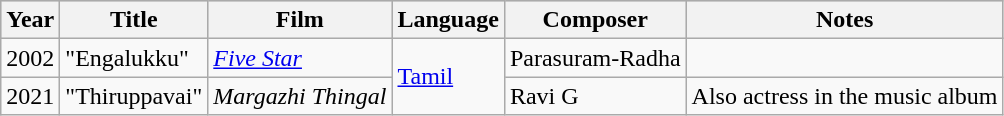<table class="wikitable">
<tr style="background:#ccc; text-align:center;">
<th>Year</th>
<th>Title</th>
<th>Film</th>
<th>Language</th>
<th>Composer</th>
<th>Notes</th>
</tr>
<tr>
<td>2002</td>
<td>"Engalukku"</td>
<td><em><a href='#'>Five Star</a></em></td>
<td rowspan="2"><a href='#'>Tamil</a></td>
<td>Parasuram-Radha</td>
<td></td>
</tr>
<tr>
<td>2021</td>
<td>"Thiruppavai"</td>
<td><em>Margazhi Thingal</em></td>
<td>Ravi G</td>
<td>Also actress in the music album</td>
</tr>
</table>
